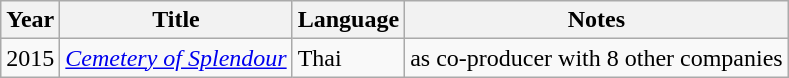<table class="wikitable">
<tr>
<th>Year</th>
<th>Title</th>
<th>Language</th>
<th>Notes</th>
</tr>
<tr>
<td>2015</td>
<td><em><a href='#'>Cemetery of Splendour</a></em></td>
<td>Thai</td>
<td>as co-producer with 8 other companies</td>
</tr>
</table>
